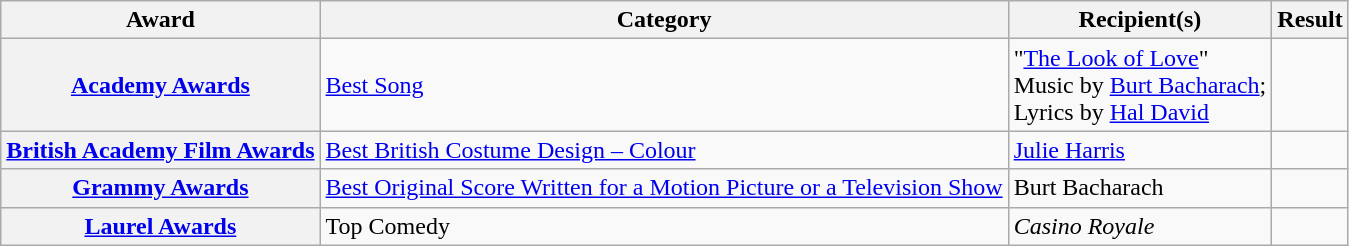<table class="wikitable plainrowheaders">
<tr>
<th scope="col">Award</th>
<th scope="col">Category</th>
<th scope="col">Recipient(s)</th>
<th scope="col">Result</th>
</tr>
<tr>
<th scope="row"><a href='#'>Academy Awards</a></th>
<td><a href='#'>Best Song</a></td>
<td>"<a href='#'>The Look of Love</a>" <br> Music by <a href='#'>Burt Bacharach</a>; <br> Lyrics by <a href='#'>Hal David</a></td>
<td></td>
</tr>
<tr>
<th scope="row"><a href='#'>British Academy Film Awards</a></th>
<td><a href='#'>Best British Costume Design – Colour</a></td>
<td><a href='#'>Julie Harris</a></td>
<td></td>
</tr>
<tr>
<th scope="row"><a href='#'>Grammy Awards</a></th>
<td><a href='#'>Best Original Score Written for a Motion Picture or a Television Show</a></td>
<td>Burt Bacharach</td>
<td></td>
</tr>
<tr>
<th scope="row"><a href='#'>Laurel Awards</a></th>
<td>Top Comedy</td>
<td><em>Casino Royale</em></td>
<td></td>
</tr>
</table>
